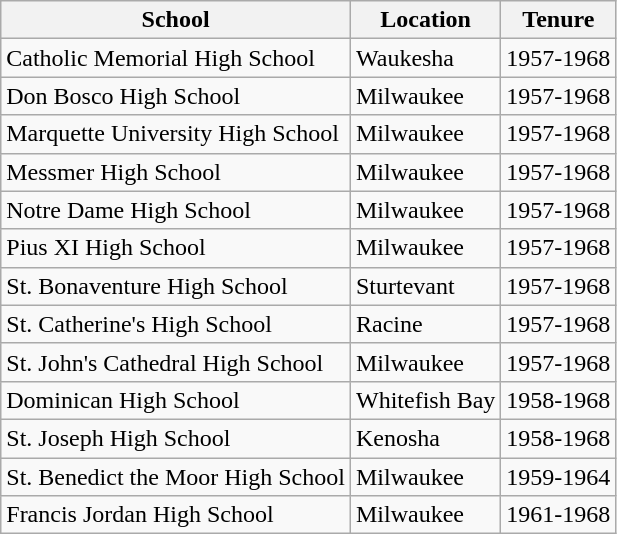<table class="wikitable">
<tr>
<th>School</th>
<th>Location</th>
<th>Tenure</th>
</tr>
<tr>
<td>Catholic Memorial High School</td>
<td>Waukesha</td>
<td>1957-1968</td>
</tr>
<tr>
<td>Don Bosco High School</td>
<td>Milwaukee</td>
<td>1957-1968</td>
</tr>
<tr>
<td>Marquette University High School</td>
<td>Milwaukee</td>
<td>1957-1968</td>
</tr>
<tr>
<td>Messmer High School</td>
<td>Milwaukee</td>
<td>1957-1968</td>
</tr>
<tr>
<td>Notre Dame High School</td>
<td>Milwaukee</td>
<td>1957-1968</td>
</tr>
<tr>
<td>Pius XI High School</td>
<td>Milwaukee</td>
<td>1957-1968</td>
</tr>
<tr>
<td>St. Bonaventure High School</td>
<td>Sturtevant</td>
<td>1957-1968</td>
</tr>
<tr>
<td>St. Catherine's High School</td>
<td>Racine</td>
<td>1957-1968</td>
</tr>
<tr>
<td>St. John's Cathedral High School</td>
<td>Milwaukee</td>
<td>1957-1968</td>
</tr>
<tr>
<td>Dominican High School</td>
<td>Whitefish Bay</td>
<td>1958-1968</td>
</tr>
<tr>
<td>St. Joseph High School</td>
<td>Kenosha</td>
<td>1958-1968</td>
</tr>
<tr>
<td>St. Benedict the Moor High School</td>
<td>Milwaukee</td>
<td>1959-1964</td>
</tr>
<tr>
<td>Francis Jordan High School</td>
<td>Milwaukee</td>
<td>1961-1968</td>
</tr>
</table>
